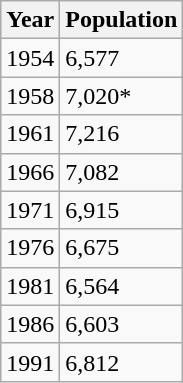<table class="wikitable">
<tr>
<th>Year</th>
<th>Population</th>
</tr>
<tr>
<td>1954</td>
<td>6,577</td>
</tr>
<tr>
<td>1958</td>
<td>7,020*</td>
</tr>
<tr>
<td>1961</td>
<td>7,216</td>
</tr>
<tr>
<td>1966</td>
<td>7,082</td>
</tr>
<tr>
<td>1971</td>
<td>6,915</td>
</tr>
<tr>
<td>1976</td>
<td>6,675</td>
</tr>
<tr>
<td>1981</td>
<td>6,564</td>
</tr>
<tr>
<td>1986</td>
<td>6,603</td>
</tr>
<tr>
<td>1991</td>
<td>6,812</td>
</tr>
</table>
